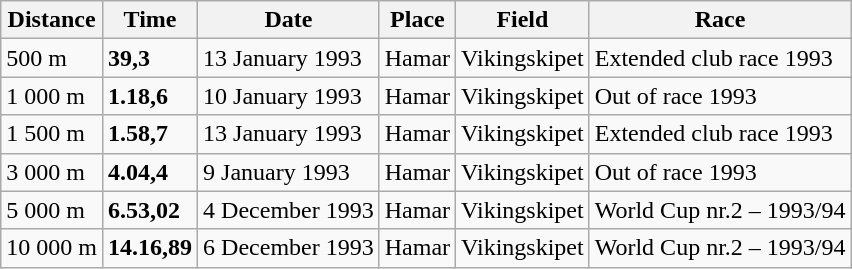<table class="wikitable">
<tr>
<th>Distance</th>
<th>Time</th>
<th>Date</th>
<th>Place</th>
<th>Field</th>
<th>Race</th>
</tr>
<tr>
<td><s></s> 500 m</td>
<td><strong>39,3</strong><s></s></td>
<td>13 January 1993</td>
<td>Hamar</td>
<td>Vikingskipet</td>
<td>Extended club race 1993</td>
</tr>
<tr>
<td>1 000 m</td>
<td><strong>1.18,6</strong><s></s></td>
<td>10 January 1993</td>
<td>Hamar</td>
<td>Vikingskipet</td>
<td>Out of race 1993</td>
</tr>
<tr>
<td>1 500 m</td>
<td><strong>1.58,7</strong><s></s></td>
<td>13 January 1993</td>
<td>Hamar</td>
<td>Vikingskipet</td>
<td>Extended club race 1993</td>
</tr>
<tr>
<td>3 000 m</td>
<td><strong>4.04,4</strong><s></s></td>
<td>9 January 1993</td>
<td>Hamar</td>
<td>Vikingskipet</td>
<td>Out of race 1993</td>
</tr>
<tr>
<td>5 000 m</td>
<td><strong>6.53,02</strong></td>
<td>4 December 1993</td>
<td>Hamar</td>
<td>Vikingskipet</td>
<td>World Cup nr.2 – 1993/94</td>
</tr>
<tr>
<td>10 000 m<s></s></td>
<td><strong>14.16,89</strong></td>
<td>6 December 1993</td>
<td>Hamar</td>
<td>Vikingskipet</td>
<td>World Cup nr.2 – 1993/94</td>
</tr>
</table>
